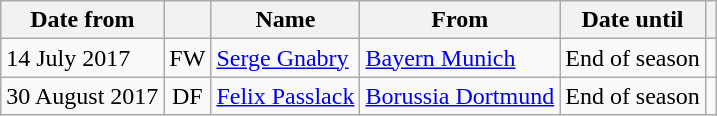<table class="wikitable">
<tr>
<th scope=col>Date from</th>
<th scope=col></th>
<th scope=col>Name</th>
<th scope=col>From</th>
<th scope=col>Date until</th>
<th scope=col></th>
</tr>
<tr>
<td>14 July 2017</td>
<td align=center>FW</td>
<td><a href='#'>Serge Gnabry</a></td>
<td><a href='#'>Bayern Munich</a></td>
<td>End of season</td>
<td></td>
</tr>
<tr>
<td>30 August 2017</td>
<td align=center>DF</td>
<td><a href='#'>Felix Passlack</a></td>
<td><a href='#'>Borussia Dortmund</a></td>
<td>End of season</td>
<td></td>
</tr>
</table>
